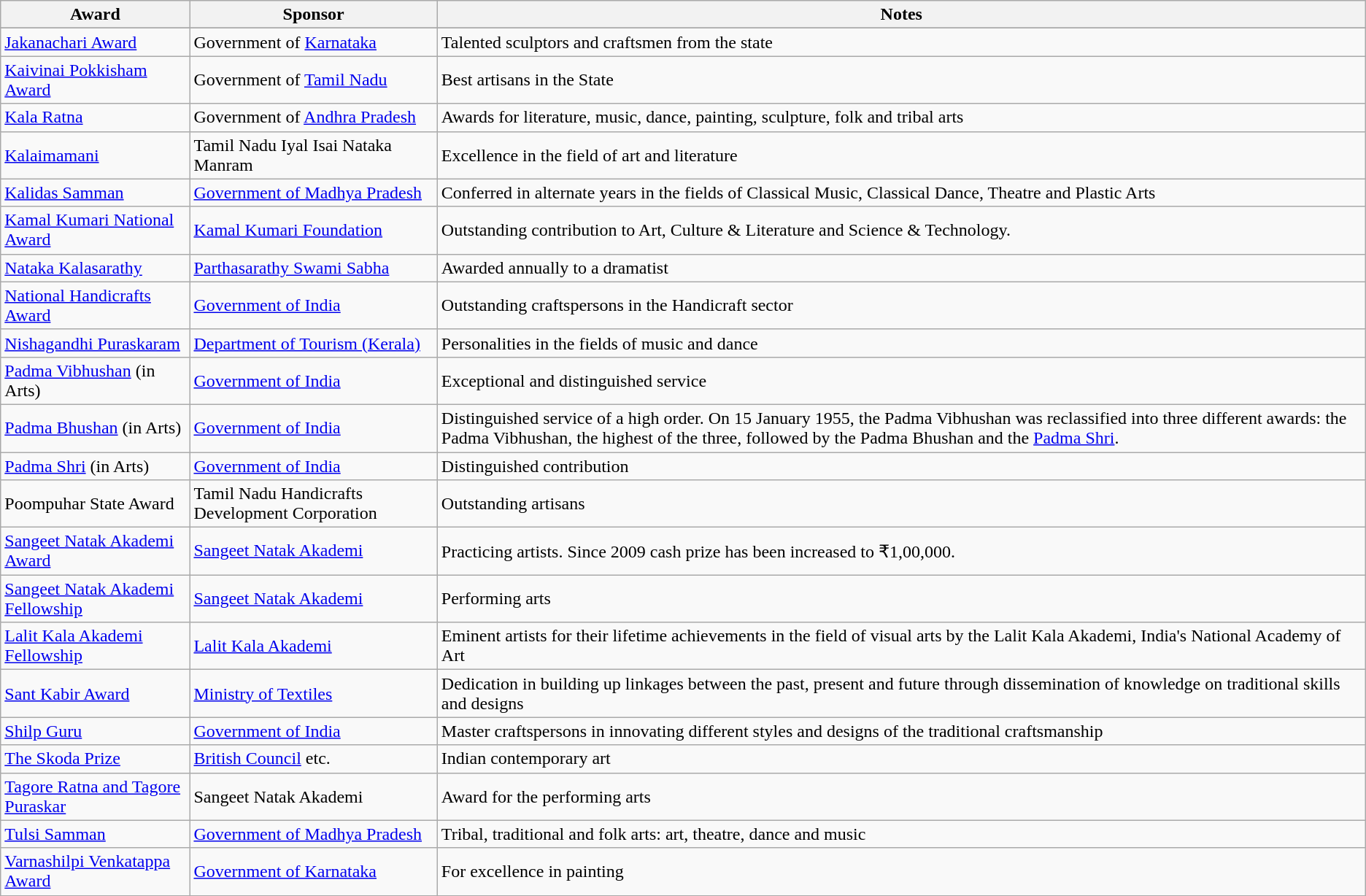<table class="wikitable sortable">
<tr>
<th>Award</th>
<th>Sponsor</th>
<th>Notes</th>
</tr>
<tr>
</tr>
<tr>
<td><a href='#'>Jakanachari Award</a></td>
<td>Government of <a href='#'>Karnataka</a></td>
<td>Talented sculptors and craftsmen from the state</td>
</tr>
<tr>
<td><a href='#'>Kaivinai Pokkisham Award</a></td>
<td>Government of <a href='#'>Tamil Nadu</a></td>
<td>Best artisans in the State</td>
</tr>
<tr>
<td><a href='#'>Kala Ratna</a></td>
<td>Government of <a href='#'>Andhra Pradesh</a></td>
<td>Awards for literature, music, dance, painting, sculpture, folk and tribal arts</td>
</tr>
<tr>
<td><a href='#'>Kalaimamani</a></td>
<td>Tamil Nadu Iyal Isai Nataka Manram</td>
<td>Excellence in the field of art and literature</td>
</tr>
<tr>
<td><a href='#'>Kalidas Samman</a></td>
<td><a href='#'>Government of Madhya Pradesh</a></td>
<td>Conferred in alternate years in the fields of Classical Music, Classical Dance, Theatre and Plastic Arts</td>
</tr>
<tr>
<td><a href='#'>Kamal Kumari National Award</a></td>
<td><a href='#'>Kamal Kumari Foundation</a></td>
<td>Outstanding contribution to Art, Culture & Literature and Science & Technology.</td>
</tr>
<tr>
<td><a href='#'>Nataka Kalasarathy</a></td>
<td><a href='#'>Parthasarathy Swami Sabha</a></td>
<td>Awarded annually to a dramatist</td>
</tr>
<tr>
<td><a href='#'>National Handicrafts Award</a></td>
<td><a href='#'>Government of India</a></td>
<td>Outstanding craftspersons in the Handicraft sector</td>
</tr>
<tr>
<td><a href='#'>Nishagandhi Puraskaram</a></td>
<td><a href='#'>Department of Tourism (Kerala)</a></td>
<td>Personalities in the fields of music and dance</td>
</tr>
<tr>
<td><a href='#'>Padma Vibhushan</a> (in Arts)</td>
<td><a href='#'>Government of India</a></td>
<td>Exceptional and distinguished service</td>
</tr>
<tr>
<td><a href='#'>Padma Bhushan</a> (in Arts)</td>
<td><a href='#'>Government of India</a></td>
<td>Distinguished service of a high order. On 15 January 1955, the Padma Vibhushan was reclassified into three different awards: the Padma Vibhushan, the highest of the three, followed by the Padma Bhushan and the <a href='#'>Padma Shri</a>.</td>
</tr>
<tr>
<td><a href='#'>Padma Shri</a> (in Arts)</td>
<td><a href='#'>Government of India</a></td>
<td>Distinguished contribution</td>
</tr>
<tr>
<td>Poompuhar State Award</td>
<td>Tamil Nadu Handicrafts Development Corporation</td>
<td>Outstanding artisans</td>
</tr>
<tr>
<td><a href='#'>Sangeet Natak Akademi Award</a></td>
<td><a href='#'>Sangeet Natak Akademi</a></td>
<td>Practicing artists. Since 2009 cash prize has been increased to ₹1,00,000.</td>
</tr>
<tr>
<td><a href='#'>Sangeet Natak Akademi Fellowship</a></td>
<td><a href='#'>Sangeet Natak Akademi</a></td>
<td>Performing arts</td>
</tr>
<tr>
<td><a href='#'>Lalit Kala Akademi Fellowship</a></td>
<td><a href='#'>Lalit Kala Akademi</a></td>
<td>Eminent artists for their lifetime achievements in the field of visual arts by the Lalit Kala Akademi, India's National Academy of Art</td>
</tr>
<tr>
<td><a href='#'>Sant Kabir Award</a></td>
<td><a href='#'>Ministry of Textiles</a></td>
<td>Dedication in building up linkages between the past, present and future through dissemination of knowledge on traditional skills and designs</td>
</tr>
<tr>
<td><a href='#'>Shilp Guru</a></td>
<td><a href='#'>Government of India</a></td>
<td>Master craftspersons in innovating different styles and designs of the traditional craftsmanship</td>
</tr>
<tr>
<td><a href='#'>The Skoda Prize</a></td>
<td><a href='#'>British Council</a> etc.</td>
<td>Indian contemporary art </td>
</tr>
<tr>
<td><a href='#'>Tagore Ratna and Tagore Puraskar</a></td>
<td>Sangeet Natak Akademi</td>
<td>Award for the performing arts</td>
</tr>
<tr>
<td><a href='#'>Tulsi Samman</a></td>
<td><a href='#'>Government of Madhya Pradesh</a></td>
<td>Tribal, traditional and folk arts: art, theatre, dance and music</td>
</tr>
<tr>
<td><a href='#'>Varnashilpi Venkatappa Award</a></td>
<td><a href='#'>Government of Karnataka</a></td>
<td>For excellence in painting</td>
</tr>
</table>
